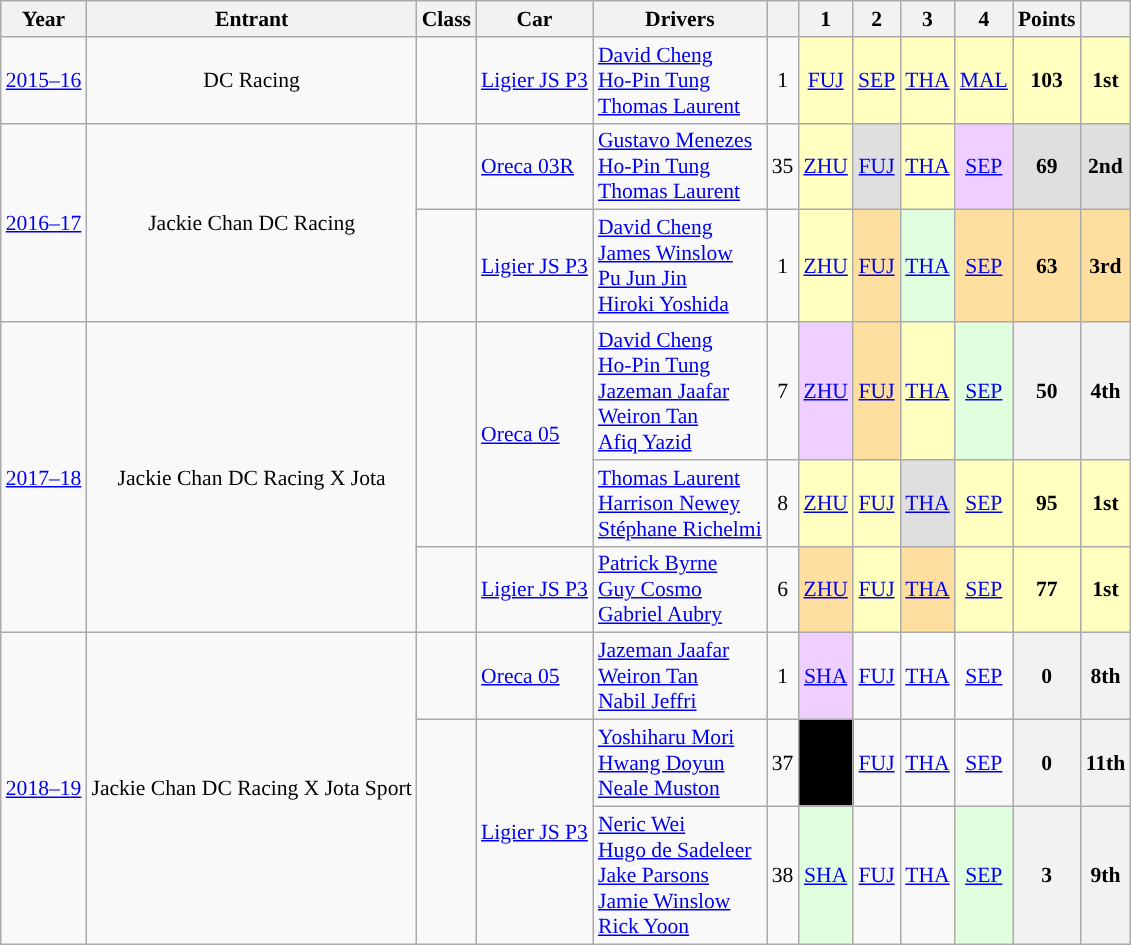<table class="wikitable" style="text-align:center; font-size:90%">
<tr>
<th>Year</th>
<th>Entrant</th>
<th>Class</th>
<th>Car</th>
<th>Drivers</th>
<th></th>
<th>1</th>
<th>2</th>
<th>3</th>
<th>4</th>
<th>Points</th>
<th></th>
</tr>
<tr>
<td rowspan="1"><a href='#'>2015–16</a></td>
<td>DC Racing</td>
<td></td>
<td align="left"><a href='#'>Ligier JS P3</a></td>
<td align="left" style="border-left:0px"> <a href='#'>David Cheng</a><br> <a href='#'>Ho-Pin Tung</a><br> <a href='#'>Thomas Laurent</a></td>
<td>1</td>
<td style="background:#FFFFBF;"><a href='#'>FUJ</a><br><strong></strong></td>
<td style="background:#FFFFBF;"><a href='#'>SEP</a> <br><strong></strong></td>
<td style="background:#FFFFBF;"><a href='#'>THA</a><br><strong></strong></td>
<td style="background:#FFFFBF;"><a href='#'>MAL</a><br><strong></strong></td>
<th style="background:#FFFFBF;">103</th>
<th style="background:#FFFFBF;">1st</th>
</tr>
<tr>
<td rowspan="2"><a href='#'>2016–17</a></td>
<td rowspan="2">Jackie Chan DC Racing</td>
<td></td>
<td align="left"><a href='#'>Oreca 03R</a></td>
<td align="left" style="border-left:0px"> <a href='#'>Gustavo Menezes</a><br> <a href='#'>Ho-Pin Tung</a><br> <a href='#'>Thomas Laurent</a></td>
<td>35</td>
<td style="background:#FFFFBF;"><a href='#'>ZHU</a><br><strong></strong></td>
<td style="background:#DFDFDF;"><a href='#'>FUJ</a><br></td>
<td style="background:#FFFFBF;"><a href='#'>THA</a><br><strong></strong></td>
<td style="background:#EFCFFF;"><a href='#'>SEP</a><br></td>
<th style="background:#dfdfdf;">69</th>
<th style="background:#dfdfdf;">2nd</th>
</tr>
<tr>
<td></td>
<td align="left"><a href='#'>Ligier JS P3</a></td>
<td align="left" style="border-left:0px"> <a href='#'>David Cheng</a><br> <a href='#'>James Winslow</a><br> <a href='#'>Pu Jun Jin</a><br> <a href='#'>Hiroki Yoshida</a></td>
<td>1</td>
<td style="background:#FFFFBF;"><a href='#'>ZHU</a><br><strong></strong></td>
<td style="background:#ffdf9f;"><a href='#'>FUJ</a><br></td>
<td style="background:#DFFFDF;"><a href='#'>THA</a><br></td>
<td style="background:#ffdf9f;"><a href='#'>SEP</a><br></td>
<th style="background:#ffdf9f;">63</th>
<th style="background:#ffdf9f;">3rd</th>
</tr>
<tr>
<td rowspan="3"><a href='#'>2017–18</a></td>
<td rowspan="3">Jackie Chan DC Racing X Jota</td>
<td rowspan="2"></td>
<td rowspan="2" align="left"><a href='#'>Oreca 05</a></td>
<td align="left" style="border-left:0px"> <a href='#'>David Cheng</a><br> <a href='#'>Ho-Pin Tung</a><br> <a href='#'>Jazeman Jaafar</a><br> <a href='#'>Weiron Tan</a><br> <a href='#'>Afiq Yazid</a></td>
<td>7</td>
<td style="background:#EFCFFF;"><a href='#'>ZHU</a><br></td>
<td style="background:#ffdf9f;"><a href='#'>FUJ</a><br></td>
<td style="background:#FFFFBF;"><a href='#'>THA</a><br><strong></strong></td>
<td style="background:#DFFFDF;"><a href='#'>SEP</a><br></td>
<th>50</th>
<th>4th</th>
</tr>
<tr>
<td align="left" style="border-left:0px"> <a href='#'>Thomas Laurent</a><br> <a href='#'>Harrison Newey</a><br> <a href='#'>Stéphane Richelmi</a></td>
<td>8</td>
<td style="background:#FFFFBF;"><a href='#'>ZHU</a><br><strong></strong></td>
<td style="background:#FFFFBF;"><a href='#'>FUJ</a><br><strong></strong></td>
<td style="background:#dfdfdf;"><a href='#'>THA</a><br></td>
<td style="background:#FFFFBF;"><a href='#'>SEP</a><br><strong></strong></td>
<th style="background:#FFFFBF;">95</th>
<th style="background:#FFFFBF;">1st</th>
</tr>
<tr>
<td></td>
<td align="left"><a href='#'>Ligier JS P3</a></td>
<td align="left" style="border-left:0px"> <a href='#'>Patrick Byrne</a><br> <a href='#'>Guy Cosmo</a><br> <a href='#'>Gabriel Aubry</a></td>
<td>6</td>
<td style="background:#ffdf9f;"><a href='#'>ZHU</a><br></td>
<td style="background:#FFFFBF;"><a href='#'>FUJ</a><br><strong></strong></td>
<td style="background:#ffdf9f;"><a href='#'>THA</a><br></td>
<td style="background:#FFFFBF;"><a href='#'>SEP</a><br><strong></strong></td>
<th style="background:#FFFFBF;">77</th>
<th style="background:#FFFFBF;">1st</th>
</tr>
<tr>
<td rowspan="3"><a href='#'>2018–19</a></td>
<td rowspan="3">Jackie Chan DC Racing X Jota Sport</td>
<td></td>
<td align="left"><a href='#'>Oreca 05</a></td>
<td align="left" style="border-left:0px"> <a href='#'>Jazeman Jaafar</a><br> <a href='#'>Weiron Tan</a><br> <a href='#'>Nabil Jeffri</a></td>
<td>1</td>
<td style="background:#EFCFFF;"><a href='#'>SHA</a><br></td>
<td><a href='#'>FUJ</a></td>
<td><a href='#'>THA</a></td>
<td><a href='#'>SEP</a></td>
<th>0</th>
<th>8th</th>
</tr>
<tr>
<td rowspan="2"></td>
<td rowspan="2" align="left"><a href='#'>Ligier JS P3</a></td>
<td align="left" style="border-left:0px"> <a href='#'>Yoshiharu Mori</a><br> <a href='#'>Hwang Doyun</a><br> <a href='#'>Neale Muston</a></td>
<td>37</td>
<td style="background-color:#000000;"><br></td>
<td><a href='#'>FUJ</a></td>
<td><a href='#'>THA</a></td>
<td><a href='#'>SEP</a></td>
<th>0</th>
<th>11th</th>
</tr>
<tr>
<td align="left" style="border-left:0px"> <a href='#'>Neric Wei</a><br> <a href='#'>Hugo de Sadeleer</a><br> <a href='#'>Jake Parsons</a><br> <a href='#'>Jamie Winslow</a><br> <a href='#'>Rick Yoon</a></td>
<td>38</td>
<td style="background:#DFFFDF;"><a href='#'>SHA</a><br></td>
<td><a href='#'>FUJ</a></td>
<td><a href='#'>THA</a></td>
<td style="background:#DFFFDF;"><a href='#'>SEP</a><br></td>
<th>3</th>
<th>9th</th>
</tr>
</table>
